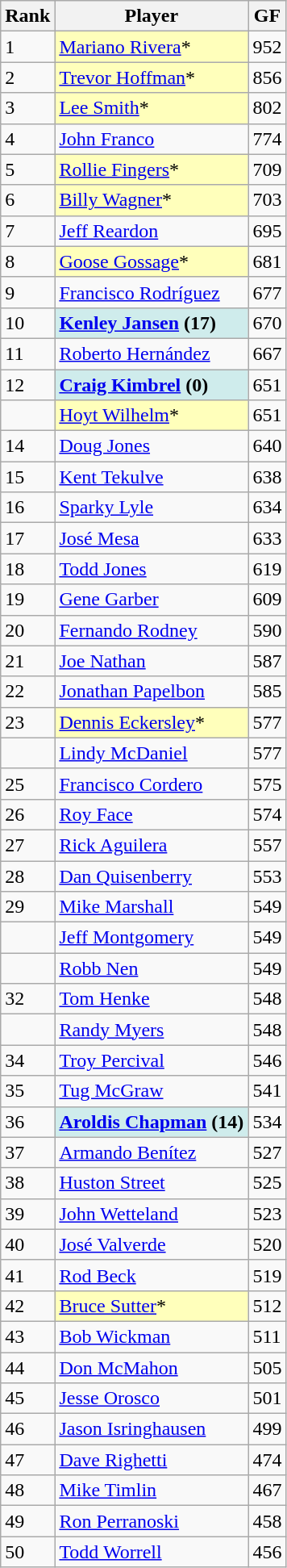<table class="wikitable" style="float:left;">
<tr>
<th>Rank</th>
<th>Player</th>
<th>GF</th>
</tr>
<tr>
<td>1</td>
<td style="background:#ffffbb;"><a href='#'>Mariano Rivera</a>*</td>
<td>952</td>
</tr>
<tr>
<td>2</td>
<td style="background:#ffffbb;"><a href='#'>Trevor Hoffman</a>*</td>
<td>856</td>
</tr>
<tr>
<td>3</td>
<td style="background:#ffffbb;"><a href='#'>Lee Smith</a>*</td>
<td>802</td>
</tr>
<tr>
<td>4</td>
<td><a href='#'>John Franco</a></td>
<td>774</td>
</tr>
<tr>
<td>5</td>
<td style="background:#ffffbb;"><a href='#'>Rollie Fingers</a>*</td>
<td>709</td>
</tr>
<tr>
<td>6</td>
<td style="background:#ffffbb;"><a href='#'>Billy Wagner</a>*</td>
<td>703</td>
</tr>
<tr>
<td>7</td>
<td><a href='#'>Jeff Reardon</a></td>
<td>695</td>
</tr>
<tr>
<td>8</td>
<td style="background:#ffffbb;"><a href='#'>Goose Gossage</a>*</td>
<td>681</td>
</tr>
<tr>
<td>9</td>
<td><a href='#'>Francisco Rodríguez</a></td>
<td>677</td>
</tr>
<tr>
<td>10</td>
<td style="background:#cfecec;"><strong><a href='#'>Kenley Jansen</a> (17)</strong></td>
<td>670</td>
</tr>
<tr>
<td>11</td>
<td><a href='#'>Roberto Hernández</a></td>
<td>667</td>
</tr>
<tr>
<td>12</td>
<td style="background:#cfecec;"><strong><a href='#'>Craig Kimbrel</a> (0)</strong></td>
<td>651</td>
</tr>
<tr>
<td></td>
<td style="background:#ffffbb;"><a href='#'>Hoyt Wilhelm</a>*</td>
<td>651</td>
</tr>
<tr>
<td>14</td>
<td><a href='#'>Doug Jones</a></td>
<td>640</td>
</tr>
<tr>
<td>15</td>
<td><a href='#'>Kent Tekulve</a></td>
<td>638</td>
</tr>
<tr>
<td>16</td>
<td><a href='#'>Sparky Lyle</a></td>
<td>634</td>
</tr>
<tr>
<td>17</td>
<td><a href='#'>José Mesa</a></td>
<td>633</td>
</tr>
<tr>
<td>18</td>
<td><a href='#'>Todd Jones</a></td>
<td>619</td>
</tr>
<tr>
<td>19</td>
<td><a href='#'>Gene Garber</a></td>
<td>609</td>
</tr>
<tr>
<td>20</td>
<td><a href='#'>Fernando Rodney</a></td>
<td>590</td>
</tr>
<tr>
<td>21</td>
<td><a href='#'>Joe Nathan</a></td>
<td>587</td>
</tr>
<tr>
<td>22</td>
<td><a href='#'>Jonathan Papelbon</a></td>
<td>585</td>
</tr>
<tr>
<td>23</td>
<td style="background:#ffffbb;"><a href='#'>Dennis Eckersley</a>*</td>
<td>577</td>
</tr>
<tr>
<td></td>
<td><a href='#'>Lindy McDaniel</a></td>
<td>577</td>
</tr>
<tr>
<td>25</td>
<td><a href='#'>Francisco Cordero</a></td>
<td>575</td>
</tr>
<tr>
<td>26</td>
<td><a href='#'>Roy Face</a></td>
<td>574</td>
</tr>
<tr>
<td>27</td>
<td><a href='#'>Rick Aguilera</a></td>
<td>557</td>
</tr>
<tr>
<td>28</td>
<td><a href='#'>Dan Quisenberry</a></td>
<td>553</td>
</tr>
<tr>
<td>29</td>
<td><a href='#'>Mike Marshall</a></td>
<td>549</td>
</tr>
<tr>
<td></td>
<td><a href='#'>Jeff Montgomery</a></td>
<td>549</td>
</tr>
<tr>
<td></td>
<td><a href='#'>Robb Nen</a></td>
<td>549</td>
</tr>
<tr>
<td>32</td>
<td><a href='#'>Tom Henke</a></td>
<td>548</td>
</tr>
<tr>
<td></td>
<td><a href='#'>Randy Myers</a></td>
<td>548</td>
</tr>
<tr>
<td>34</td>
<td><a href='#'>Troy Percival</a></td>
<td>546</td>
</tr>
<tr>
<td>35</td>
<td><a href='#'>Tug McGraw</a></td>
<td>541</td>
</tr>
<tr>
<td>36</td>
<td style="background:#cfecec;"><strong><a href='#'>Aroldis Chapman</a> (14)</strong></td>
<td>534</td>
</tr>
<tr>
<td>37</td>
<td><a href='#'>Armando Benítez</a></td>
<td>527</td>
</tr>
<tr>
<td>38</td>
<td><a href='#'>Huston Street</a></td>
<td>525</td>
</tr>
<tr>
<td>39</td>
<td><a href='#'>John Wetteland</a></td>
<td>523</td>
</tr>
<tr>
<td>40</td>
<td><a href='#'>José Valverde</a></td>
<td>520</td>
</tr>
<tr>
<td>41</td>
<td><a href='#'>Rod Beck</a></td>
<td>519</td>
</tr>
<tr>
<td>42</td>
<td style="background:#ffffbb;"><a href='#'>Bruce Sutter</a>*</td>
<td>512</td>
</tr>
<tr>
<td>43</td>
<td><a href='#'>Bob Wickman</a></td>
<td>511</td>
</tr>
<tr>
<td>44</td>
<td><a href='#'>Don McMahon</a></td>
<td>505</td>
</tr>
<tr>
<td>45</td>
<td><a href='#'>Jesse Orosco</a></td>
<td>501</td>
</tr>
<tr>
<td>46</td>
<td><a href='#'>Jason Isringhausen</a></td>
<td>499</td>
</tr>
<tr>
<td>47</td>
<td><a href='#'>Dave Righetti</a></td>
<td>474</td>
</tr>
<tr>
<td>48</td>
<td><a href='#'>Mike Timlin</a></td>
<td>467</td>
</tr>
<tr>
<td>49</td>
<td><a href='#'>Ron Perranoski</a></td>
<td>458</td>
</tr>
<tr>
<td>50</td>
<td><a href='#'>Todd Worrell</a></td>
<td>456</td>
</tr>
</table>
